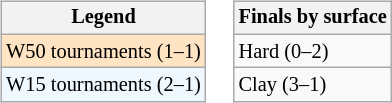<table>
<tr valign="top">
<td><br><table class="wikitable" style="font-size:85%;">
<tr>
<th>Legend</th>
</tr>
<tr style="background:#ffe4c4;">
<td>W50 tournaments (1–1)</td>
</tr>
<tr style="background:#f0f8ff;">
<td>W15 tournaments (2–1)</td>
</tr>
</table>
</td>
<td><br><table class="wikitable" style="font-size:85%;">
<tr>
<th>Finals by surface</th>
</tr>
<tr>
<td>Hard (0–2)</td>
</tr>
<tr>
<td>Clay (3–1)</td>
</tr>
</table>
</td>
</tr>
</table>
